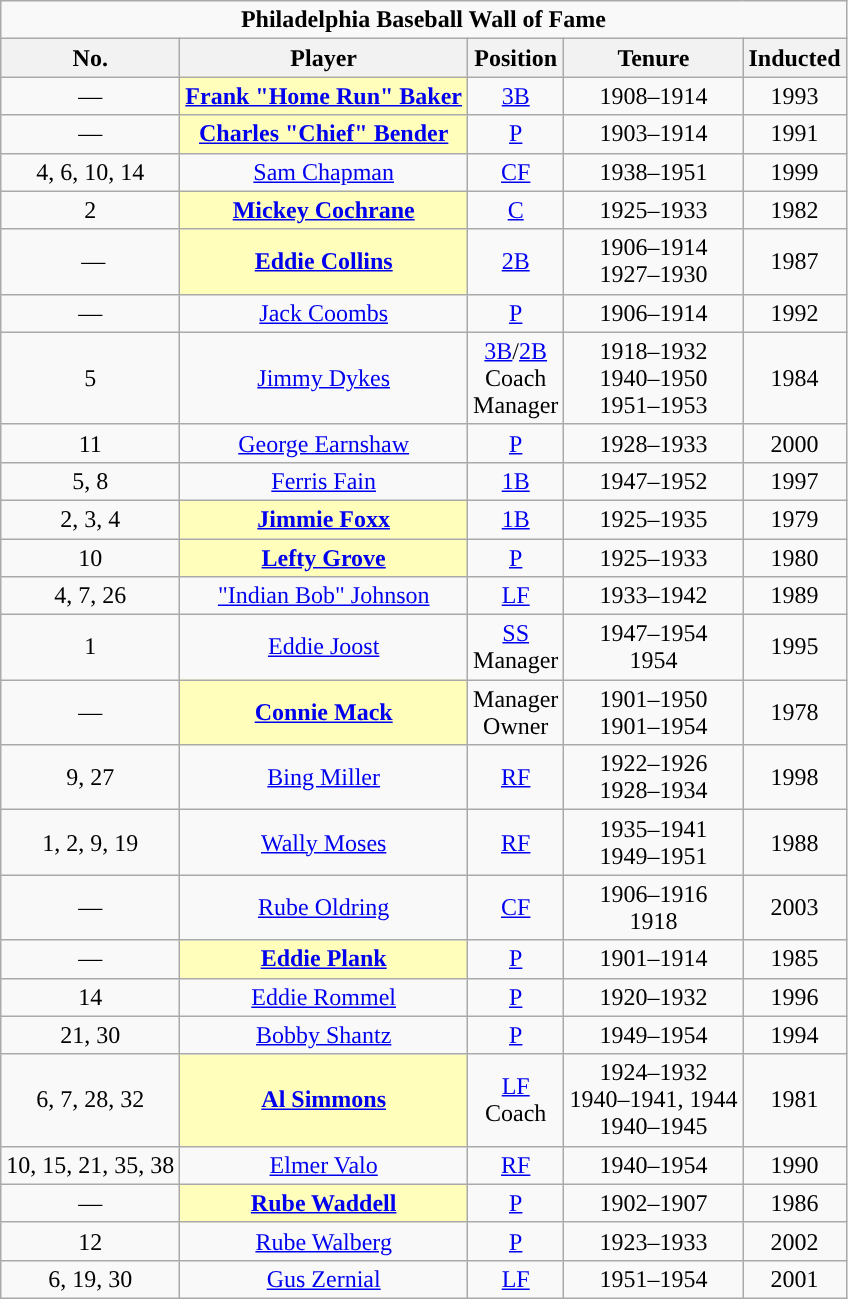<table class="wikitable" style="text-align:center">
<tr>
<td colspan="5"><strong>Philadelphia Baseball Wall of Fame</strong></td>
</tr>
<tr>
<th>No.</th>
<th>Player</th>
<th>Position</th>
<th>Tenure</th>
<th>Inducted</th>
</tr>
<tr>
<td>—</td>
<td style="background:#ffb;"><strong><a href='#'>Frank "Home Run" Baker</a></strong></td>
<td><a href='#'>3B</a></td>
<td>1908–1914</td>
<td>1993</td>
</tr>
<tr>
<td>—</td>
<td style="background:#ffb;"><strong><a href='#'>Charles "Chief" Bender</a></strong></td>
<td><a href='#'>P</a></td>
<td>1903–1914</td>
<td>1991</td>
</tr>
<tr>
<td>4, 6, 10, 14</td>
<td><a href='#'>Sam Chapman</a></td>
<td><a href='#'>CF</a></td>
<td>1938–1951</td>
<td>1999</td>
</tr>
<tr>
<td>2</td>
<td style="background:#ffb;"><strong><a href='#'>Mickey Cochrane</a></strong></td>
<td><a href='#'>C</a></td>
<td>1925–1933</td>
<td>1982</td>
</tr>
<tr>
<td> —</td>
<td style="background:#ffb;"><strong><a href='#'>Eddie Collins</a></strong></td>
<td><a href='#'>2B</a></td>
<td>1906–1914<br>1927–1930</td>
<td>1987</td>
</tr>
<tr>
<td>—</td>
<td><a href='#'>Jack Coombs</a></td>
<td><a href='#'>P</a></td>
<td>1906–1914</td>
<td>1992</td>
</tr>
<tr>
<td>5</td>
<td><a href='#'>Jimmy Dykes</a></td>
<td><a href='#'>3B</a>/<a href='#'>2B</a><br>Coach<br>Manager</td>
<td>1918–1932<br>1940–1950<br>1951–1953</td>
<td>1984</td>
</tr>
<tr>
<td>11</td>
<td><a href='#'>George Earnshaw</a></td>
<td><a href='#'>P</a></td>
<td>1928–1933</td>
<td>2000</td>
</tr>
<tr>
<td>5, 8</td>
<td><a href='#'>Ferris Fain</a></td>
<td><a href='#'>1B</a></td>
<td>1947–1952</td>
<td>1997</td>
</tr>
<tr>
<td>2, 3, 4</td>
<td style="background:#ffb;"><strong><a href='#'>Jimmie Foxx</a></strong></td>
<td><a href='#'>1B</a></td>
<td>1925–1935</td>
<td>1979</td>
</tr>
<tr>
<td>10</td>
<td style="background:#ffb;"><strong><a href='#'>Lefty Grove</a></strong></td>
<td><a href='#'>P</a></td>
<td>1925–1933</td>
<td>1980</td>
</tr>
<tr>
<td>4, 7, 26</td>
<td><a href='#'>"Indian Bob" Johnson</a></td>
<td><a href='#'>LF</a></td>
<td>1933–1942</td>
<td>1989</td>
</tr>
<tr>
<td>1</td>
<td><a href='#'>Eddie Joost</a></td>
<td><a href='#'>SS</a><br>Manager</td>
<td>1947–1954<br>1954</td>
<td>1995</td>
</tr>
<tr>
<td>—</td>
<td style="background:#ffb;"><strong><a href='#'>Connie Mack</a></strong></td>
<td>Manager<br>Owner</td>
<td>1901–1950<br>1901–1954</td>
<td>1978</td>
</tr>
<tr>
<td>9, 27</td>
<td><a href='#'>Bing Miller</a></td>
<td><a href='#'>RF</a></td>
<td>1922–1926<br>1928–1934</td>
<td>1998</td>
</tr>
<tr>
<td>1, 2, 9, 19</td>
<td><a href='#'>Wally Moses</a></td>
<td><a href='#'>RF</a></td>
<td>1935–1941<br>1949–1951</td>
<td>1988</td>
</tr>
<tr>
<td>—</td>
<td><a href='#'>Rube Oldring</a></td>
<td><a href='#'>CF</a></td>
<td>1906–1916<br>1918</td>
<td>2003</td>
</tr>
<tr>
<td>—</td>
<td style="background:#ffb;"><strong><a href='#'>Eddie Plank</a></strong></td>
<td><a href='#'>P</a></td>
<td>1901–1914</td>
<td>1985</td>
</tr>
<tr>
<td>14</td>
<td><a href='#'>Eddie Rommel</a></td>
<td><a href='#'>P</a></td>
<td>1920–1932</td>
<td>1996</td>
</tr>
<tr>
<td>21, 30</td>
<td><a href='#'>Bobby Shantz</a></td>
<td><a href='#'>P</a></td>
<td>1949–1954</td>
<td>1994</td>
</tr>
<tr>
<td>6, 7, 28, 32</td>
<td style="background:#ffb;"><strong><a href='#'>Al Simmons</a></strong></td>
<td><a href='#'>LF</a><br>Coach</td>
<td>1924–1932<br>1940–1941, 1944<br>1940–1945</td>
<td>1981</td>
</tr>
<tr>
<td>10, 15, 21, 35, 38</td>
<td><a href='#'>Elmer Valo</a></td>
<td><a href='#'>RF</a></td>
<td>1940–1954</td>
<td>1990</td>
</tr>
<tr>
<td>—</td>
<td style="background:#ffb;"><strong><a href='#'>Rube Waddell</a></strong></td>
<td><a href='#'>P</a></td>
<td>1902–1907</td>
<td>1986</td>
</tr>
<tr>
<td>12</td>
<td><a href='#'>Rube Walberg</a></td>
<td><a href='#'>P</a></td>
<td>1923–1933</td>
<td>2002</td>
</tr>
<tr>
<td>6, 19, 30</td>
<td><a href='#'>Gus Zernial</a></td>
<td><a href='#'>LF</a></td>
<td>1951–1954</td>
<td>2001</td>
</tr>
</table>
